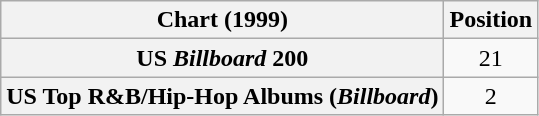<table class="wikitable sortable plainrowheaders" style="text-align:center">
<tr>
<th scope="col">Chart (1999)</th>
<th scope="col">Position</th>
</tr>
<tr>
<th scope="row">US <em>Billboard</em> 200</th>
<td style="text-align:center">21</td>
</tr>
<tr>
<th scope="row">US Top R&B/Hip-Hop Albums (<em>Billboard</em>)</th>
<td style="text-align:center">2</td>
</tr>
</table>
